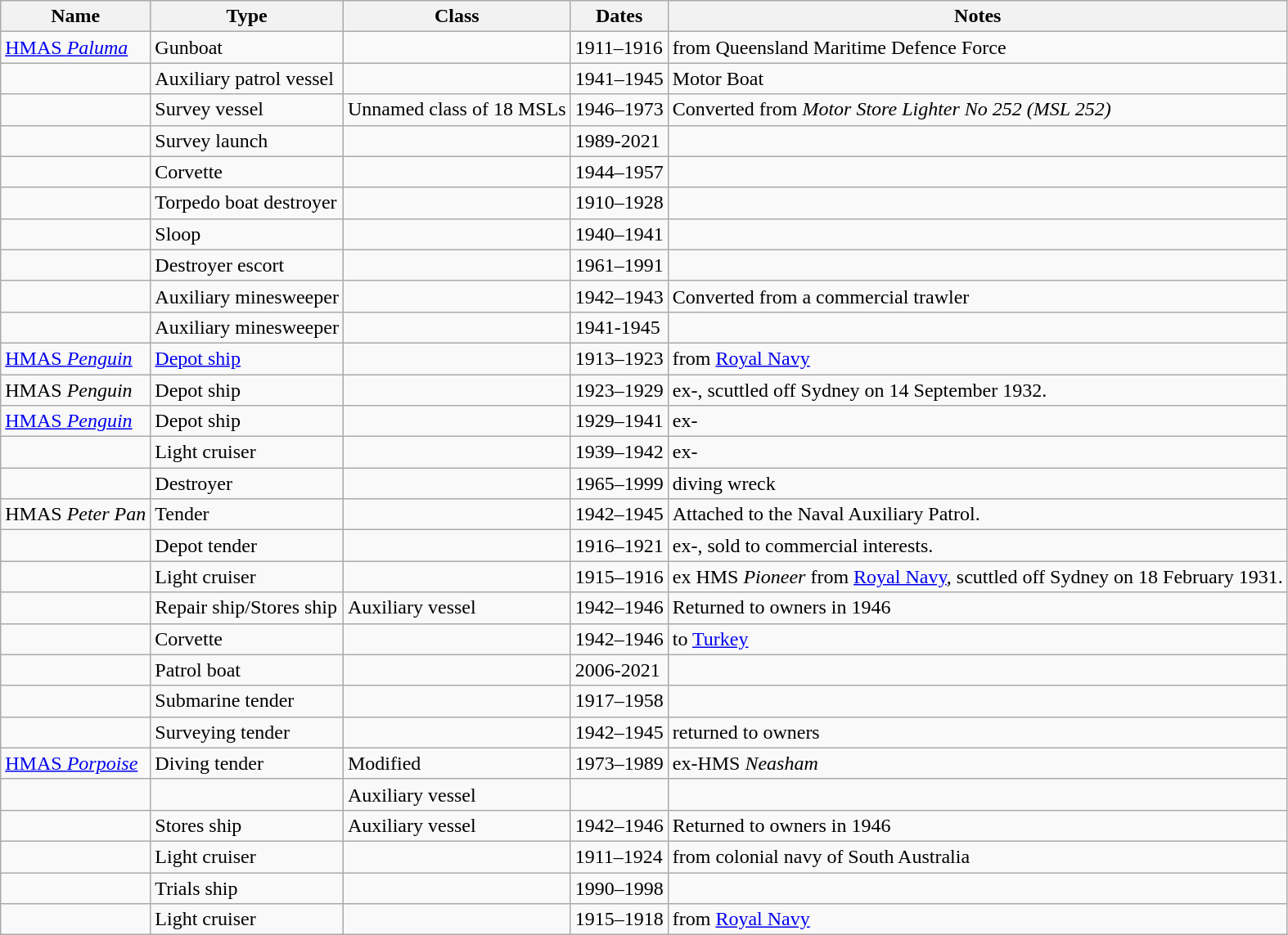<table class="wikitable sortable" border="1">
<tr>
<th>Name</th>
<th>Type</th>
<th>Class</th>
<th>Dates</th>
<th>Notes</th>
</tr>
<tr>
<td><a href='#'>HMAS <em>Paluma</em></a></td>
<td>Gunboat</td>
<td> </td>
<td>1911–1916</td>
<td>from Queensland Maritime Defence Force</td>
</tr>
<tr>
<td></td>
<td>Auxiliary patrol vessel</td>
<td> </td>
<td>1941–1945</td>
<td>Motor Boat</td>
</tr>
<tr>
<td></td>
<td>Survey vessel</td>
<td>Unnamed class of 18 MSLs</td>
<td>1946–1973</td>
<td>Converted from <em>Motor Store Lighter No 252 (MSL 252)</em></td>
</tr>
<tr>
<td></td>
<td>Survey launch</td>
<td></td>
<td>1989-2021</td>
<td></td>
</tr>
<tr>
<td></td>
<td>Corvette</td>
<td></td>
<td>1944–1957</td>
<td> </td>
</tr>
<tr>
<td></td>
<td>Torpedo boat destroyer</td>
<td></td>
<td>1910–1928</td>
<td> </td>
</tr>
<tr>
<td></td>
<td>Sloop</td>
<td></td>
<td>1940–1941</td>
<td> </td>
</tr>
<tr>
<td></td>
<td>Destroyer escort</td>
<td></td>
<td>1961–1991</td>
<td> </td>
</tr>
<tr>
<td></td>
<td>Auxiliary minesweeper</td>
<td> </td>
<td>1942–1943</td>
<td>Converted from a commercial trawler</td>
</tr>
<tr>
<td></td>
<td>Auxiliary minesweeper</td>
<td> </td>
<td>1941-1945</td>
<td> </td>
</tr>
<tr>
<td><a href='#'>HMAS <em>Penguin</em></a></td>
<td><a href='#'>Depot ship</a></td>
<td></td>
<td>1913–1923</td>
<td>from <a href='#'>Royal Navy</a></td>
</tr>
<tr>
<td>HMAS <em>Penguin</em></td>
<td>Depot ship</td>
<td></td>
<td>1923–1929</td>
<td>ex-, scuttled off Sydney on 14 September 1932.</td>
</tr>
<tr>
<td><a href='#'>HMAS <em>Penguin</em></a></td>
<td>Depot ship</td>
<td> </td>
<td>1929–1941</td>
<td>ex-</td>
</tr>
<tr>
<td></td>
<td>Light cruiser</td>
<td></td>
<td>1939–1942</td>
<td>ex-</td>
</tr>
<tr>
<td></td>
<td>Destroyer</td>
<td></td>
<td>1965–1999</td>
<td>diving wreck</td>
</tr>
<tr>
<td>HMAS <em>Peter Pan</em></td>
<td>Tender</td>
<td></td>
<td>1942–1945</td>
<td>Attached to the Naval Auxiliary Patrol.</td>
</tr>
<tr>
<td></td>
<td>Depot tender</td>
<td></td>
<td>1916–1921</td>
<td>ex-, sold to commercial interests.</td>
</tr>
<tr>
<td></td>
<td>Light cruiser</td>
<td></td>
<td>1915–1916</td>
<td>ex HMS <em>Pioneer</em> from <a href='#'>Royal Navy</a>, scuttled off Sydney on 18 February 1931.</td>
</tr>
<tr>
<td></td>
<td>Repair ship/Stores ship</td>
<td>Auxiliary vessel</td>
<td>1942–1946</td>
<td>Returned to owners in 1946</td>
</tr>
<tr>
<td></td>
<td>Corvette</td>
<td></td>
<td>1942–1946</td>
<td>to <a href='#'>Turkey</a></td>
</tr>
<tr>
<td></td>
<td>Patrol boat</td>
<td></td>
<td>2006-2021</td>
<td></td>
</tr>
<tr>
<td></td>
<td>Submarine tender</td>
<td> </td>
<td>1917–1958</td>
<td> </td>
</tr>
<tr>
<td></td>
<td>Surveying tender</td>
<td> </td>
<td>1942–1945</td>
<td>returned to owners</td>
</tr>
<tr>
<td><a href='#'>HMAS <em>Porpoise</em></a></td>
<td>Diving tender</td>
<td>Modified </td>
<td>1973–1989</td>
<td>ex-HMS <em>Neasham</em></td>
</tr>
<tr>
<td></td>
<td></td>
<td>Auxiliary vessel</td>
<td> </td>
<td> </td>
</tr>
<tr>
<td></td>
<td>Stores ship</td>
<td>Auxiliary vessel</td>
<td>1942–1946</td>
<td>Returned to owners in 1946</td>
</tr>
<tr>
<td></td>
<td>Light cruiser</td>
<td> </td>
<td>1911–1924</td>
<td>from colonial navy of South Australia</td>
</tr>
<tr>
<td></td>
<td>Trials ship</td>
<td> </td>
<td>1990–1998</td>
<td> </td>
</tr>
<tr>
<td></td>
<td>Light cruiser</td>
<td></td>
<td>1915–1918</td>
<td>from <a href='#'>Royal Navy</a></td>
</tr>
</table>
